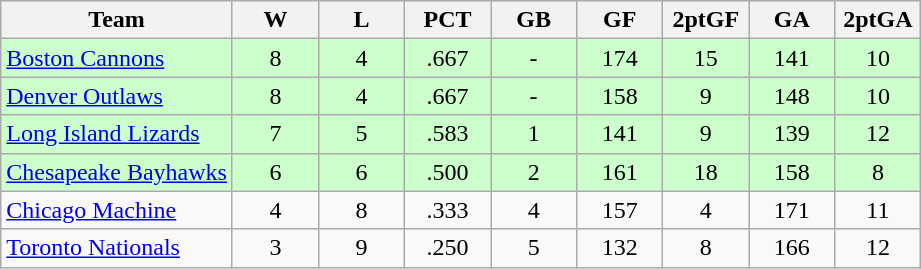<table class="wikitable">
<tr>
<th>Team</th>
<th width=50px>W</th>
<th width=50px>L</th>
<th width=50px>PCT</th>
<th width=50px>GB</th>
<th width=50px>GF</th>
<th width=50px>2ptGF</th>
<th width=50px>GA</th>
<th width=50px>2ptGA</th>
</tr>
<tr align="center" bgcolor="#ccffcc">
<td align="left"><a href='#'>Boston Cannons</a></td>
<td>8</td>
<td>4</td>
<td>.667</td>
<td>-</td>
<td>174</td>
<td>15</td>
<td>141</td>
<td>10</td>
</tr>
<tr align="center"  bgcolor="#ccffcc">
<td align="left"><a href='#'>Denver Outlaws</a></td>
<td>8</td>
<td>4</td>
<td>.667</td>
<td>-</td>
<td>158</td>
<td>9</td>
<td>148</td>
<td>10</td>
</tr>
<tr align="center"  bgcolor="#ccffcc">
<td align="left"><a href='#'>Long Island Lizards</a></td>
<td>7</td>
<td>5</td>
<td>.583</td>
<td>1</td>
<td>141</td>
<td>9</td>
<td>139</td>
<td>12</td>
</tr>
<tr align="center" bgcolor="#ccffcc">
<td align="left"><a href='#'>Chesapeake Bayhawks</a></td>
<td>6</td>
<td>6</td>
<td>.500</td>
<td>2</td>
<td>161</td>
<td>18</td>
<td>158</td>
<td>8</td>
</tr>
<tr align="center">
<td align="left"><a href='#'>Chicago Machine</a></td>
<td>4</td>
<td>8</td>
<td>.333</td>
<td>4</td>
<td>157</td>
<td>4</td>
<td>171</td>
<td>11</td>
</tr>
<tr align="center">
<td align="left"><a href='#'>Toronto Nationals</a></td>
<td>3</td>
<td>9</td>
<td>.250</td>
<td>5</td>
<td>132</td>
<td>8</td>
<td>166</td>
<td>12</td>
</tr>
</table>
